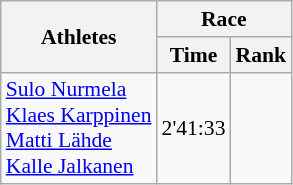<table class="wikitable" border="1" style="font-size:90%">
<tr>
<th rowspan=2>Athletes</th>
<th colspan=2>Race</th>
</tr>
<tr>
<th>Time</th>
<th>Rank</th>
</tr>
<tr>
<td><a href='#'>Sulo Nurmela</a><br><a href='#'>Klaes Karppinen</a><br><a href='#'>Matti Lähde</a><br><a href='#'>Kalle Jalkanen</a></td>
<td align=center>2'41:33</td>
<td align=center></td>
</tr>
</table>
